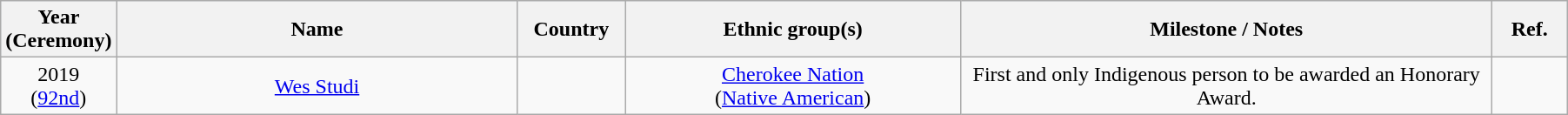<table class="wikitable" style="text-align: center">
<tr style="background:#ebf5ff;">
<th style="width:75px;">Year<br>(Ceremony)</th>
<th style="width:300px;">Name</th>
<th width="75">Country</th>
<th style="width:250px;">Ethnic group(s)</th>
<th style="width:400px;">Milestone / Notes</th>
<th style="width:50px;">Ref.</th>
</tr>
<tr>
<td>2019<br>(<a href='#'>92nd</a>)</td>
<td><a href='#'>Wes Studi</a></td>
<td></td>
<td><a href='#'>Cherokee Nation</a><br>(<a href='#'>Native American</a>)</td>
<td>First and only Indigenous person to be awarded an Honorary Award.</td>
<td></td>
</tr>
</table>
